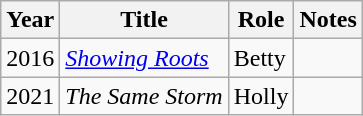<table class="wikitable sortable">
<tr>
<th>Year</th>
<th>Title</th>
<th>Role</th>
<th>Notes</th>
</tr>
<tr>
<td>2016</td>
<td><em><a href='#'>Showing Roots</a></em></td>
<td>Betty</td>
<td></td>
</tr>
<tr>
<td>2021</td>
<td><em>The Same Storm</em></td>
<td>Holly</td>
<td></td>
</tr>
</table>
